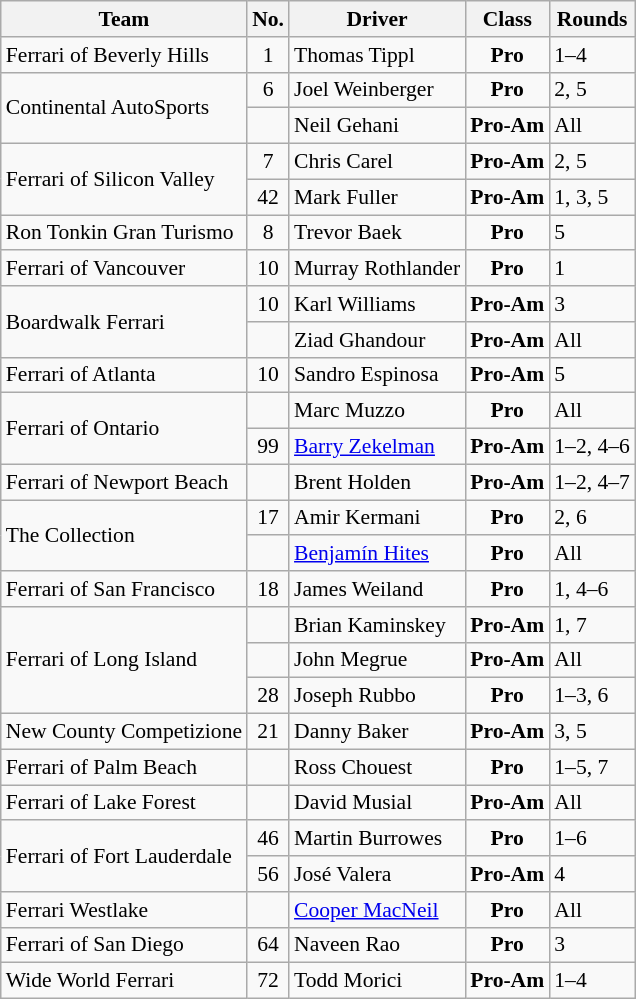<table class="wikitable" style="font-size:90%;">
<tr>
<th>Team</th>
<th>No.</th>
<th>Driver</th>
<th>Class</th>
<th>Rounds</th>
</tr>
<tr>
<td> Ferrari of Beverly Hills</td>
<td align=center>1</td>
<td> Thomas Tippl</td>
<td align=center><strong><span>Pro</span></strong></td>
<td>1–4</td>
</tr>
<tr>
<td rowspan=2> Continental AutoSports</td>
<td align=center>6</td>
<td> Joel Weinberger</td>
<td align=center><strong><span>Pro</span></strong></td>
<td>2, 5</td>
</tr>
<tr>
<td align=center></td>
<td> Neil Gehani</td>
<td align=center><strong><span>Pro-Am</span></strong></td>
<td>All</td>
</tr>
<tr>
<td rowspan=2> Ferrari of Silicon Valley</td>
<td align=center>7</td>
<td> Chris Carel</td>
<td align=center><strong><span>Pro-Am</span></strong></td>
<td>2, 5</td>
</tr>
<tr>
<td align=center>42</td>
<td> Mark Fuller</td>
<td align=center><strong><span>Pro-Am</span></strong></td>
<td>1, 3, 5</td>
</tr>
<tr>
<td> Ron Tonkin Gran Turismo</td>
<td align=center>8</td>
<td> Trevor Baek</td>
<td align=center><strong><span>Pro</span></strong></td>
<td>5</td>
</tr>
<tr>
<td> Ferrari of Vancouver</td>
<td align=center>10</td>
<td> Murray Rothlander</td>
<td align=center><strong><span>Pro</span></strong></td>
<td>1</td>
</tr>
<tr>
<td rowspan=2> Boardwalk Ferrari</td>
<td align=center>10</td>
<td> Karl Williams</td>
<td align=center><strong><span>Pro-Am</span></strong></td>
<td>3</td>
</tr>
<tr>
<td align=center></td>
<td> Ziad Ghandour</td>
<td align=center><strong><span>Pro-Am</span></strong></td>
<td>All</td>
</tr>
<tr>
<td> Ferrari of Atlanta</td>
<td align=center>10</td>
<td> Sandro Espinosa</td>
<td align=center><strong><span>Pro-Am</span></strong></td>
<td>5</td>
</tr>
<tr>
<td rowspan=2> Ferrari of Ontario</td>
<td align=center></td>
<td> Marc Muzzo</td>
<td align=center><strong><span>Pro</span></strong></td>
<td>All</td>
</tr>
<tr>
<td align=center>99</td>
<td> <a href='#'>Barry Zekelman</a></td>
<td align=center><strong><span>Pro-Am</span></strong></td>
<td>1–2, 4–6</td>
</tr>
<tr>
<td> Ferrari of Newport Beach</td>
<td align=center></td>
<td> Brent Holden</td>
<td align=center><strong><span>Pro-Am</span></strong></td>
<td>1–2, 4–7</td>
</tr>
<tr>
<td rowspan=2> The Collection</td>
<td align=center>17</td>
<td> Amir Kermani</td>
<td align=center><strong><span>Pro</span></strong></td>
<td>2, 6</td>
</tr>
<tr>
<td align=center></td>
<td> <a href='#'>Benjamín Hites</a></td>
<td align=center><strong><span>Pro</span></strong></td>
<td>All</td>
</tr>
<tr>
<td> Ferrari of San Francisco</td>
<td align=center>18</td>
<td> James Weiland</td>
<td align=center><strong><span>Pro</span></strong></td>
<td>1, 4–6</td>
</tr>
<tr>
<td rowspan=3> Ferrari of Long Island</td>
<td align=center></td>
<td> Brian Kaminskey</td>
<td align=center><strong><span>Pro-Am</span></strong></td>
<td>1, 7</td>
</tr>
<tr>
<td align=center></td>
<td> John Megrue</td>
<td align=center><strong><span>Pro-Am</span></strong></td>
<td>All</td>
</tr>
<tr>
<td align=center>28</td>
<td> Joseph Rubbo</td>
<td align=center><strong><span>Pro</span></strong></td>
<td>1–3, 6</td>
</tr>
<tr>
<td> New County Competizione</td>
<td align=center>21</td>
<td> Danny Baker</td>
<td align=center><strong><span>Pro-Am</span></strong></td>
<td>3, 5</td>
</tr>
<tr>
<td> Ferrari of Palm Beach</td>
<td align=center></td>
<td> Ross Chouest</td>
<td align=center><strong><span>Pro</span></strong></td>
<td>1–5, 7</td>
</tr>
<tr>
<td> Ferrari of Lake Forest</td>
<td align=center></td>
<td> David Musial</td>
<td align=center><strong><span>Pro-Am</span></strong></td>
<td>All</td>
</tr>
<tr>
<td rowspan=2> Ferrari of Fort Lauderdale</td>
<td align=center>46</td>
<td> Martin Burrowes</td>
<td align=center><strong><span>Pro</span></strong></td>
<td>1–6</td>
</tr>
<tr>
<td align=center>56</td>
<td> José Valera</td>
<td align=center><strong><span>Pro-Am</span></strong></td>
<td>4</td>
</tr>
<tr>
<td> Ferrari Westlake</td>
<td align=center></td>
<td> <a href='#'>Cooper MacNeil</a></td>
<td align=center><strong><span>Pro</span></strong></td>
<td>All</td>
</tr>
<tr>
<td> Ferrari of San Diego</td>
<td align=center>64</td>
<td> Naveen Rao</td>
<td align=center><strong><span>Pro</span></strong></td>
<td>3</td>
</tr>
<tr>
<td> Wide World Ferrari</td>
<td align=center>72</td>
<td> Todd Morici</td>
<td align=center><strong><span>Pro-Am</span></strong></td>
<td>1–4</td>
</tr>
</table>
